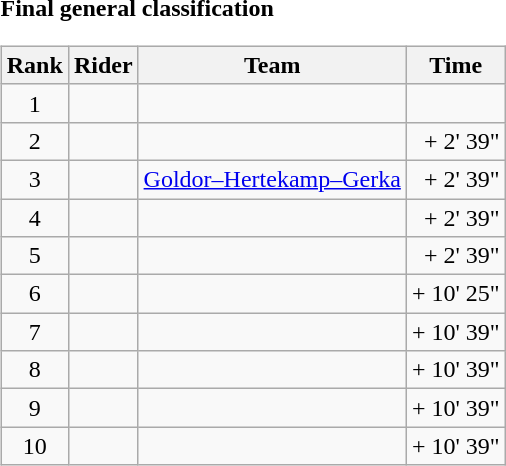<table>
<tr>
<td><strong>Final general classification</strong><br><table class="wikitable">
<tr>
<th scope="col">Rank</th>
<th scope="col">Rider</th>
<th scope="col">Team</th>
<th scope="col">Time</th>
</tr>
<tr>
<td style="text-align:center;">1</td>
<td></td>
<td></td>
<td style="text-align:right;"></td>
</tr>
<tr>
<td style="text-align:center;">2</td>
<td></td>
<td></td>
<td style="text-align:right;">+ 2' 39"</td>
</tr>
<tr>
<td style="text-align:center;">3</td>
<td></td>
<td><a href='#'>Goldor–Hertekamp–Gerka</a></td>
<td style="text-align:right;">+ 2' 39"</td>
</tr>
<tr>
<td style="text-align:center;">4</td>
<td></td>
<td></td>
<td style="text-align:right;">+ 2' 39"</td>
</tr>
<tr>
<td style="text-align:center;">5</td>
<td></td>
<td></td>
<td style="text-align:right;">+ 2' 39"</td>
</tr>
<tr>
<td style="text-align:center;">6</td>
<td></td>
<td></td>
<td style="text-align:right;">+ 10' 25"</td>
</tr>
<tr>
<td style="text-align:center;">7</td>
<td></td>
<td></td>
<td style="text-align:right;">+ 10' 39"</td>
</tr>
<tr>
<td style="text-align:center;">8</td>
<td></td>
<td></td>
<td style="text-align:right;">+ 10' 39"</td>
</tr>
<tr>
<td style="text-align:center;">9</td>
<td></td>
<td></td>
<td style="text-align:right;">+ 10' 39"</td>
</tr>
<tr>
<td style="text-align:center;">10</td>
<td></td>
<td></td>
<td style="text-align:right;">+ 10' 39"</td>
</tr>
</table>
</td>
</tr>
</table>
